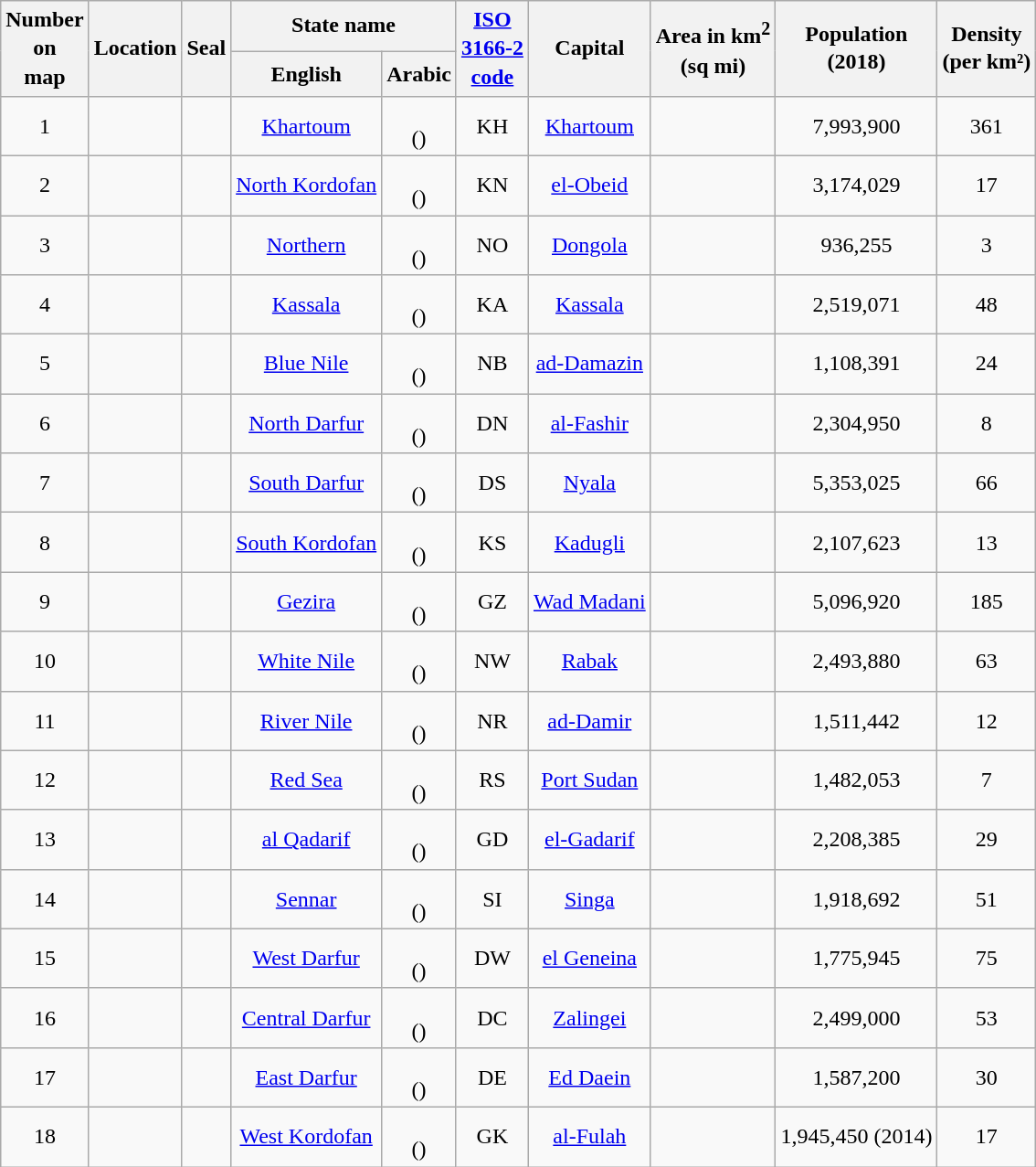<table class="wikitable sortable plainrowheaders" style="text-align:center;">
<tr style=line-height:1.3>
<th scope="col" rowspan=2>Number<br>on<br>map</th>
<th scope="col" rowspan=2>Location</th>
<th scope="col" rowspan=2>Seal</th>
<th scope="col" colspan=2>State name</th>
<th scope="col" rowspan=2><a href='#'>ISO<br>3166-2<br>code</a></th>
<th scope="col" rowspan=2>Capital</th>
<th scope="col" rowspan=2>Area in km<sup>2</sup><br>(sq mi)</th>
<th scope="col" rowspan=2>Population<br>(2018)</th>
<th scope="col" rowspan=2>Density<br>(per km²)</th>
</tr>
<tr>
<th scope="col">English</th>
<th scope="col">Arabic</th>
</tr>
<tr>
<td>1</td>
<td></td>
<td></td>
<td><a href='#'>Khartoum</a></td>
<td><br>()</td>
<td>KH</td>
<td><a href='#'>Khartoum</a></td>
<td></td>
<td>7,993,900</td>
<td>361</td>
</tr>
<tr>
<td>2</td>
<td></td>
<td></td>
<td><a href='#'>North Kordofan</a></td>
<td><br>()</td>
<td>KN</td>
<td><a href='#'>el-Obeid</a></td>
<td></td>
<td>3,174,029</td>
<td>17</td>
</tr>
<tr>
<td>3</td>
<td></td>
<td></td>
<td><a href='#'>Northern</a></td>
<td><br>()</td>
<td>NO</td>
<td><a href='#'>Dongola</a></td>
<td></td>
<td>936,255</td>
<td>3</td>
</tr>
<tr>
<td>4</td>
<td></td>
<td></td>
<td><a href='#'>Kassala</a></td>
<td><br>()</td>
<td>KA</td>
<td><a href='#'>Kassala</a></td>
<td></td>
<td>2,519,071</td>
<td>48</td>
</tr>
<tr>
<td>5</td>
<td></td>
<td></td>
<td><a href='#'>Blue Nile</a></td>
<td><br>()</td>
<td>NB</td>
<td><a href='#'>ad-Damazin</a></td>
<td></td>
<td>1,108,391</td>
<td>24</td>
</tr>
<tr>
<td>6</td>
<td></td>
<td></td>
<td><a href='#'>North Darfur</a></td>
<td><br>()</td>
<td>DN</td>
<td><a href='#'>al-Fashir</a></td>
<td></td>
<td>2,304,950</td>
<td>8</td>
</tr>
<tr>
<td>7</td>
<td></td>
<td></td>
<td><a href='#'>South Darfur</a></td>
<td><br>()</td>
<td>DS</td>
<td><a href='#'>Nyala</a></td>
<td></td>
<td>5,353,025</td>
<td>66</td>
</tr>
<tr>
<td>8</td>
<td></td>
<td></td>
<td><a href='#'>South Kordofan</a></td>
<td><br>()</td>
<td>KS</td>
<td><a href='#'>Kadugli</a></td>
<td></td>
<td>2,107,623</td>
<td>13</td>
</tr>
<tr>
<td>9</td>
<td></td>
<td></td>
<td><a href='#'>Gezira</a></td>
<td><br>()</td>
<td>GZ</td>
<td><a href='#'>Wad Madani</a></td>
<td></td>
<td>5,096,920</td>
<td>185</td>
</tr>
<tr>
<td>10</td>
<td></td>
<td></td>
<td><a href='#'>White Nile</a></td>
<td><br>()</td>
<td>NW</td>
<td><a href='#'>Rabak</a></td>
<td></td>
<td>2,493,880</td>
<td>63</td>
</tr>
<tr>
<td>11</td>
<td></td>
<td></td>
<td><a href='#'>River Nile</a></td>
<td><br>()</td>
<td>NR</td>
<td><a href='#'>ad-Damir</a></td>
<td></td>
<td>1,511,442</td>
<td>12</td>
</tr>
<tr>
<td>12</td>
<td></td>
<td></td>
<td><a href='#'>Red Sea</a></td>
<td><br>()</td>
<td>RS</td>
<td><a href='#'>Port Sudan</a></td>
<td></td>
<td>1,482,053</td>
<td>7</td>
</tr>
<tr>
<td>13</td>
<td></td>
<td></td>
<td><a href='#'>al Qadarif</a></td>
<td><br>()</td>
<td>GD</td>
<td><a href='#'>el-Gadarif</a></td>
<td></td>
<td>2,208,385</td>
<td>29</td>
</tr>
<tr>
<td>14</td>
<td></td>
<td></td>
<td><a href='#'>Sennar</a></td>
<td><br>()</td>
<td>SI</td>
<td><a href='#'>Singa</a></td>
<td></td>
<td>1,918,692</td>
<td>51</td>
</tr>
<tr>
<td>15</td>
<td></td>
<td></td>
<td><a href='#'>West Darfur</a></td>
<td><br>()</td>
<td>DW</td>
<td><a href='#'>el Geneina</a></td>
<td></td>
<td>1,775,945</td>
<td>75</td>
</tr>
<tr>
<td>16</td>
<td></td>
<td></td>
<td><a href='#'>Central Darfur</a></td>
<td><br>()</td>
<td>DC</td>
<td><a href='#'>Zalingei</a></td>
<td></td>
<td>2,499,000</td>
<td>53</td>
</tr>
<tr>
<td>17</td>
<td></td>
<td></td>
<td><a href='#'>East Darfur</a></td>
<td><br>()</td>
<td>DE</td>
<td><a href='#'>Ed Daein</a></td>
<td></td>
<td>1,587,200</td>
<td>30</td>
</tr>
<tr>
<td>18</td>
<td></td>
<td></td>
<td><a href='#'>West Kordofan</a></td>
<td><br>()</td>
<td>GK</td>
<td><a href='#'>al-Fulah</a></td>
<td></td>
<td>1,945,450 (2014)</td>
<td>17</td>
</tr>
</table>
